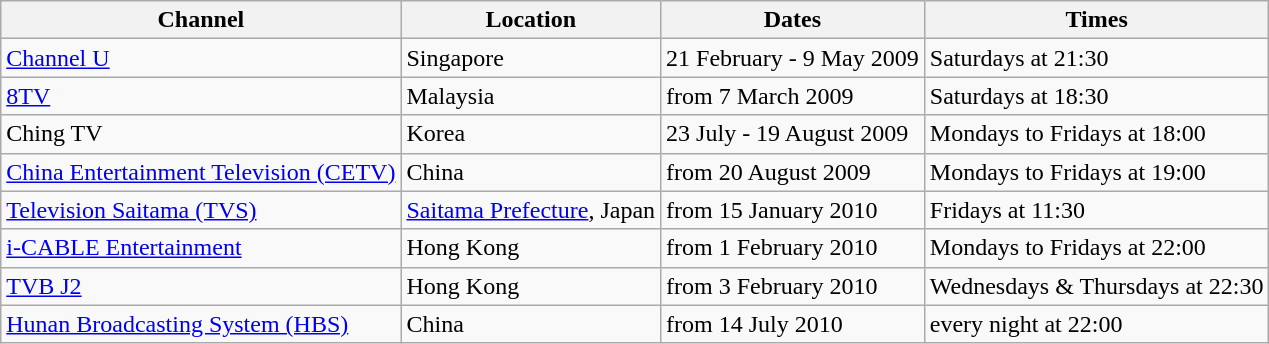<table class="wikitable">
<tr>
<th>Channel</th>
<th>Location</th>
<th>Dates</th>
<th>Times</th>
</tr>
<tr>
<td><a href='#'>Channel U</a></td>
<td>Singapore</td>
<td>21 February - 9 May 2009</td>
<td>Saturdays at 21:30</td>
</tr>
<tr>
<td><a href='#'>8TV</a></td>
<td>Malaysia</td>
<td>from 7 March 2009</td>
<td>Saturdays at 18:30</td>
</tr>
<tr>
<td>Ching TV</td>
<td>Korea</td>
<td>23 July - 19 August 2009</td>
<td>Mondays to Fridays at 18:00</td>
</tr>
<tr>
<td><a href='#'>China Entertainment Television (CETV)</a></td>
<td>China</td>
<td>from 20 August 2009</td>
<td>Mondays to Fridays at 19:00</td>
</tr>
<tr>
<td><a href='#'>Television Saitama (TVS)</a></td>
<td><a href='#'>Saitama Prefecture</a>, Japan</td>
<td>from 15 January 2010</td>
<td>Fridays at 11:30</td>
</tr>
<tr>
<td><a href='#'>i-CABLE Entertainment</a></td>
<td>Hong Kong</td>
<td>from 1 February 2010</td>
<td>Mondays to Fridays at 22:00</td>
</tr>
<tr>
<td><a href='#'>TVB J2</a></td>
<td>Hong Kong</td>
<td>from 3 February 2010</td>
<td>Wednesdays & Thursdays at 22:30</td>
</tr>
<tr>
<td><a href='#'>Hunan Broadcasting System (HBS)</a></td>
<td>China</td>
<td>from 14 July 2010</td>
<td>every night at 22:00</td>
</tr>
</table>
